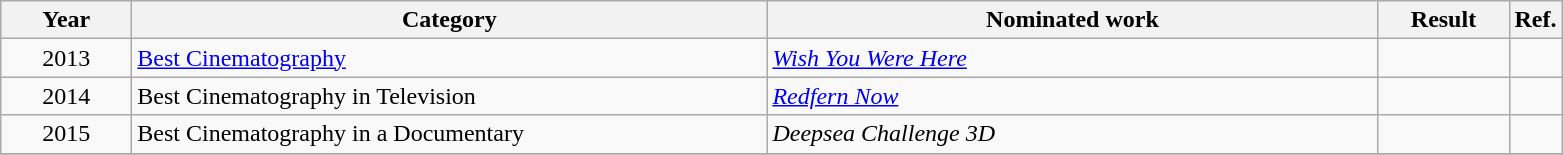<table class=wikitable>
<tr>
<th scope="col" style="width:5em;">Year</th>
<th scope="col" style="width:26em;">Category</th>
<th scope="col" style="width:25em;">Nominated work</th>
<th scope="col" style="width:5em;">Result</th>
<th>Ref.</th>
</tr>
<tr>
<td style="text-align:center;">2013</td>
<td><a href='#'>Best Cinematography</a></td>
<td><em><a href='#'>Wish You Were Here</a></em></td>
<td></td>
<td></td>
</tr>
<tr>
<td style="text-align:center;">2014</td>
<td>Best Cinematography in Television</td>
<td><em><a href='#'>Redfern Now</a></em></td>
<td></td>
<td></td>
</tr>
<tr>
<td style="text-align:center;">2015</td>
<td>Best Cinematography in a Documentary</td>
<td><em>Deepsea Challenge 3D</em></td>
<td></td>
<td></td>
</tr>
<tr>
</tr>
</table>
